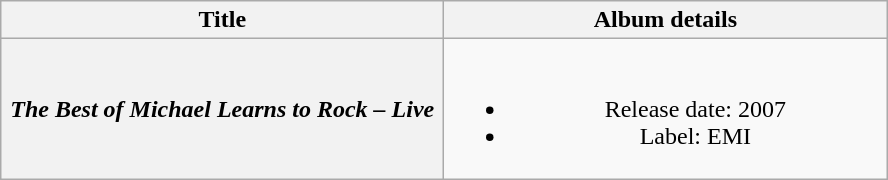<table class="wikitable plainrowheaders" style="text-align:center;">
<tr>
<th style="width:18em;">Title</th>
<th style="width:18em;">Album details</th>
</tr>
<tr>
<th scope="row"><em>The Best of Michael Learns to Rock – Live</em></th>
<td><br><ul><li>Release date: 2007</li><li>Label: EMI</li></ul></td>
</tr>
</table>
